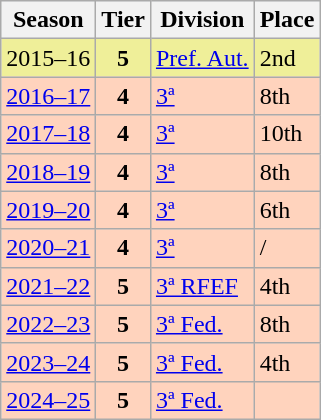<table class="wikitable">
<tr style="background:#f0f6fa;">
<th>Season</th>
<th>Tier</th>
<th>Division</th>
<th>Place</th>
</tr>
<tr>
<td style="background:#EFEF99;">2015–16</td>
<th style="background:#EFEF99;">5</th>
<td style="background:#EFEF99;"><a href='#'>Pref. Aut.</a></td>
<td style="background:#EFEF99;">2nd</td>
</tr>
<tr>
<td style="background:#FFD3BD;"><a href='#'>2016–17</a></td>
<th style="background:#FFD3BD;">4</th>
<td style="background:#FFD3BD;"><a href='#'>3ª</a></td>
<td style="background:#FFD3BD;">8th</td>
</tr>
<tr>
<td style="background:#FFD3BD;"><a href='#'>2017–18</a></td>
<th style="background:#FFD3BD;">4</th>
<td style="background:#FFD3BD;"><a href='#'>3ª</a></td>
<td style="background:#FFD3BD;">10th</td>
</tr>
<tr>
<td style="background:#FFD3BD;"><a href='#'>2018–19</a></td>
<th style="background:#FFD3BD;">4</th>
<td style="background:#FFD3BD;"><a href='#'>3ª</a></td>
<td style="background:#FFD3BD;">8th</td>
</tr>
<tr>
<td style="background:#FFD3BD;"><a href='#'>2019–20</a></td>
<th style="background:#FFD3BD;">4</th>
<td style="background:#FFD3BD;"><a href='#'>3ª</a></td>
<td style="background:#FFD3BD;">6th</td>
</tr>
<tr>
<td style="background:#FFD3BD;"><a href='#'>2020–21</a></td>
<th style="background:#FFD3BD;">4</th>
<td style="background:#FFD3BD;"><a href='#'>3ª</a></td>
<td style="background:#FFD3BD;"> / </td>
</tr>
<tr>
<td style="background:#FFD3BD;"><a href='#'>2021–22</a></td>
<th style="background:#FFD3BD;">5</th>
<td style="background:#FFD3BD;"><a href='#'>3ª RFEF</a></td>
<td style="background:#FFD3BD;">4th</td>
</tr>
<tr>
<td style="background:#FFD3BD;"><a href='#'>2022–23</a></td>
<th style="background:#FFD3BD;">5</th>
<td style="background:#FFD3BD;"><a href='#'>3ª Fed.</a></td>
<td style="background:#FFD3BD;">8th</td>
</tr>
<tr>
<td style="background:#FFD3BD;"><a href='#'>2023–24</a></td>
<th style="background:#FFD3BD;">5</th>
<td style="background:#FFD3BD;"><a href='#'>3ª Fed.</a></td>
<td style="background:#FFD3BD;">4th</td>
</tr>
<tr>
<td style="background:#FFD3BD;"><a href='#'>2024–25</a></td>
<th style="background:#FFD3BD;">5</th>
<td style="background:#FFD3BD;"><a href='#'>3ª Fed.</a></td>
<td style="background:#FFD3BD;"></td>
</tr>
</table>
